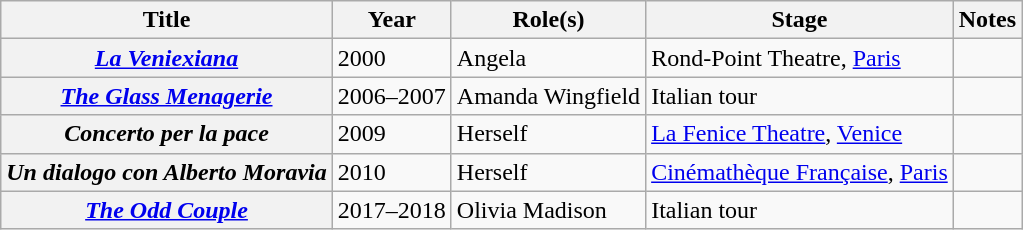<table class="wikitable plainrowheaders sortable">
<tr>
<th scope="col">Title</th>
<th scope="col">Year</th>
<th scope="col">Role(s)</th>
<th scope="col">Stage</th>
<th scope="col" class="unsortable">Notes</th>
</tr>
<tr>
<th scope="row"><em><a href='#'>La Veniexiana</a></em></th>
<td>2000</td>
<td>Angela</td>
<td>Rond-Point Theatre, <a href='#'>Paris</a></td>
<td></td>
</tr>
<tr>
<th scope="row"><em><a href='#'>The Glass Menagerie</a></em></th>
<td>2006–2007</td>
<td>Amanda Wingfield</td>
<td>Italian tour</td>
<td></td>
</tr>
<tr>
<th scope="row"><em>Concerto per la pace</em></th>
<td>2009</td>
<td>Herself</td>
<td><a href='#'>La Fenice Theatre</a>, <a href='#'>Venice</a></td>
<td></td>
</tr>
<tr>
<th scope="row"><em>Un dialogo con Alberto Moravia</em></th>
<td>2010</td>
<td>Herself</td>
<td><a href='#'>Cinémathèque Française</a>, <a href='#'>Paris</a></td>
<td></td>
</tr>
<tr>
<th scope="row"><em><a href='#'>The Odd Couple</a></em></th>
<td>2017–2018</td>
<td>Olivia Madison</td>
<td>Italian tour</td>
</tr>
</table>
